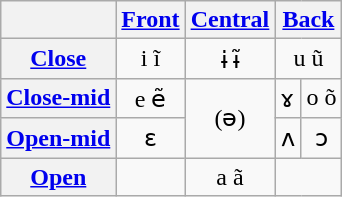<table class="wikitable" style="text-align:center">
<tr>
<th></th>
<th><a href='#'>Front</a></th>
<th><a href='#'>Central</a></th>
<th colspan="2"><a href='#'>Back</a></th>
</tr>
<tr>
<th><a href='#'>Close</a></th>
<td>i ĩ</td>
<td>ɨ ɨ̃</td>
<td colspan="2">u ũ</td>
</tr>
<tr>
<th><a href='#'>Close-mid</a></th>
<td>e ẽ</td>
<td rowspan="2">(ə)</td>
<td>ɤ</td>
<td>o õ</td>
</tr>
<tr>
<th><a href='#'>Open-mid</a></th>
<td>ɛ</td>
<td>ʌ</td>
<td>ɔ</td>
</tr>
<tr>
<th><a href='#'>Open</a></th>
<td></td>
<td>a ã</td>
<td colspan="2"></td>
</tr>
</table>
